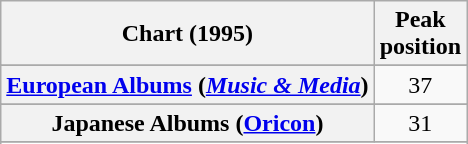<table class="wikitable sortable plainrowheaders" style="text-align:center">
<tr>
<th scope="col">Chart (1995)</th>
<th scope="col">Peak<br>position</th>
</tr>
<tr>
</tr>
<tr>
</tr>
<tr>
</tr>
<tr>
</tr>
<tr>
</tr>
<tr>
</tr>
<tr>
<th scope="row"><a href='#'>European Albums</a> (<em><a href='#'>Music & Media</a></em>)</th>
<td>37</td>
</tr>
<tr>
</tr>
<tr>
</tr>
<tr>
<th scope="row">Japanese Albums (<a href='#'>Oricon</a>)</th>
<td>31</td>
</tr>
<tr>
</tr>
<tr>
</tr>
<tr>
</tr>
<tr>
</tr>
<tr>
</tr>
</table>
